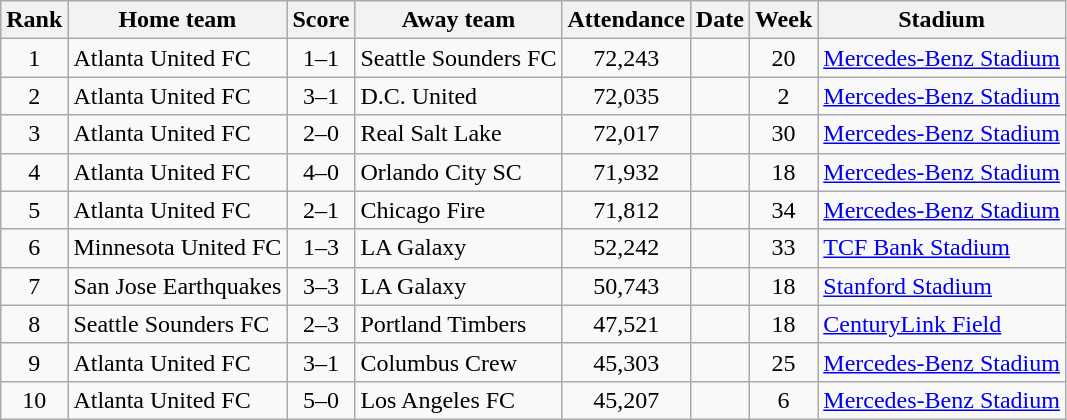<table class="wikitable sortable">
<tr>
<th>Rank</th>
<th>Home team</th>
<th>Score</th>
<th>Away team</th>
<th>Attendance</th>
<th>Date</th>
<th>Week</th>
<th>Stadium</th>
</tr>
<tr>
<td align="center">1</td>
<td>Atlanta United FC</td>
<td align="center">1–1</td>
<td>Seattle Sounders FC</td>
<td align="center">72,243</td>
<td></td>
<td align="center">20</td>
<td><a href='#'>Mercedes-Benz Stadium</a></td>
</tr>
<tr>
<td align="center">2</td>
<td>Atlanta United FC</td>
<td align="center">3–1</td>
<td>D.C. United</td>
<td align="center">72,035</td>
<td></td>
<td align="center">2</td>
<td><a href='#'>Mercedes-Benz Stadium</a></td>
</tr>
<tr>
<td align="center">3</td>
<td>Atlanta United FC</td>
<td align="center">2–0</td>
<td>Real Salt Lake</td>
<td align="center">72,017</td>
<td></td>
<td align="center">30</td>
<td><a href='#'>Mercedes-Benz Stadium</a></td>
</tr>
<tr>
<td align="center">4</td>
<td>Atlanta United FC</td>
<td align="center">4–0</td>
<td>Orlando City SC</td>
<td align="center">71,932</td>
<td></td>
<td align="center">18</td>
<td><a href='#'>Mercedes-Benz Stadium</a></td>
</tr>
<tr>
<td align="center">5</td>
<td>Atlanta United FC</td>
<td align="center">2–1</td>
<td>Chicago Fire</td>
<td align="center">71,812</td>
<td></td>
<td align="center">34</td>
<td><a href='#'>Mercedes-Benz Stadium</a></td>
</tr>
<tr>
<td align="center">6</td>
<td>Minnesota United FC</td>
<td align="center">1–3</td>
<td>LA Galaxy</td>
<td align="center">52,242</td>
<td></td>
<td align="center">33</td>
<td><a href='#'>TCF Bank Stadium</a></td>
</tr>
<tr>
<td align="center">7</td>
<td>San Jose Earthquakes</td>
<td align="center">3–3</td>
<td>LA Galaxy</td>
<td align="center">50,743</td>
<td></td>
<td align="center">18</td>
<td><a href='#'>Stanford Stadium</a></td>
</tr>
<tr>
<td align="center">8</td>
<td>Seattle Sounders FC</td>
<td align="center">2–3</td>
<td>Portland Timbers</td>
<td align="center">47,521</td>
<td></td>
<td align="center">18</td>
<td><a href='#'>CenturyLink Field</a></td>
</tr>
<tr>
<td align="center">9</td>
<td>Atlanta United FC</td>
<td align="center">3–1</td>
<td>Columbus Crew</td>
<td align="center">45,303</td>
<td></td>
<td align="center">25</td>
<td><a href='#'>Mercedes-Benz Stadium</a></td>
</tr>
<tr>
<td align="center">10</td>
<td>Atlanta United FC</td>
<td align="center">5–0</td>
<td>Los Angeles FC</td>
<td align="center">45,207</td>
<td></td>
<td align="center">6</td>
<td><a href='#'>Mercedes-Benz Stadium</a></td>
</tr>
</table>
